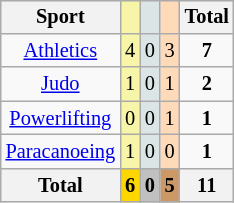<table class=wikitable style=font-size:85%;float:right;text-align:center>
<tr>
<th>Sport</th>
<td bgcolor=F7F6A8></td>
<td bgcolor=DCE5E5></td>
<td bgcolor=FFDAB9></td>
<th>Total</th>
</tr>
<tr>
<td><a href='#'>Athletics</a></td>
<td style="background:#F7F6A8;">4</td>
<td style="background:#DCE5E5;">0</td>
<td style="background:#FFDAB9;">3</td>
<td><strong>7</strong></td>
</tr>
<tr>
<td><a href='#'>Judo</a></td>
<td style="background:#F7F6A8;">1</td>
<td style="background:#DCE5E5;">0</td>
<td style="background:#FFDAB9;">1</td>
<td><strong>2</strong></td>
</tr>
<tr>
<td><a href='#'>Powerlifting</a></td>
<td style="background:#F7F6A8;">0</td>
<td style="background:#DCE5E5;">0</td>
<td style="background:#FFDAB9;">1</td>
<td><strong>1</strong></td>
</tr>
<tr>
<td><a href='#'>Paracanoeing</a></td>
<td style="background:#F7F6A8;">1</td>
<td style="background:#DCE5E5;">0</td>
<td style="background:#FFDAB9;">0</td>
<td><strong>1</strong></td>
</tr>
<tr>
<th>Total</th>
<th style=background:gold>6</th>
<th style=background:silver>0</th>
<th style=background:#c96>5</th>
<th>11</th>
</tr>
</table>
